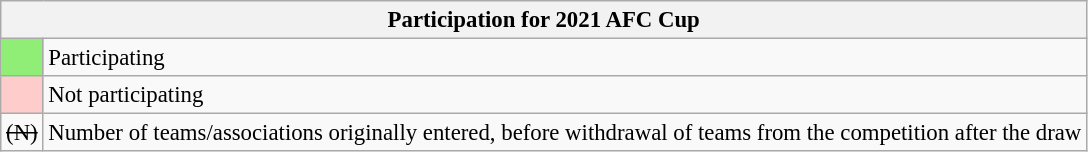<table class="wikitable" style="font-size:95%">
<tr>
<th bgcolor=#f7f8ff colspan=2>Participation for 2021 AFC Cup</th>
</tr>
<tr>
<td bgcolor=#90ee77 width=20></td>
<td>Participating</td>
</tr>
<tr>
<td bgcolor=#ffcccc width=20></td>
<td>Not participating</td>
</tr>
<tr>
<td align=center width=20><s>(N)</s></td>
<td>Number of teams/associations originally entered, before withdrawal of teams from the competition after the draw</td>
</tr>
</table>
